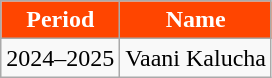<table class="wikitable" style="text-align:center;border:1px solid #FF4500;">
<tr>
<th style="background-color:#FF4500; color:#FFFFFF;">Period</th>
<th style="background-color:#FF4500; color:#FFFFFF;">Name</th>
</tr>
<tr>
<td>2024–2025</td>
<td style="text-align:left;"> Vaani Kalucha</td>
</tr>
</table>
